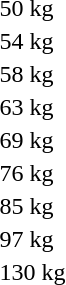<table>
<tr>
<td>50 kg</td>
<td></td>
<td></td>
<td></td>
</tr>
<tr>
<td>54 kg</td>
<td></td>
<td></td>
<td></td>
</tr>
<tr>
<td>58 kg</td>
<td></td>
<td></td>
<td></td>
</tr>
<tr>
<td>63 kg</td>
<td></td>
<td></td>
<td></td>
</tr>
<tr>
<td>69 kg</td>
<td></td>
<td></td>
<td></td>
</tr>
<tr>
<td>76 kg</td>
<td></td>
<td></td>
<td></td>
</tr>
<tr>
<td>85 kg</td>
<td></td>
<td></td>
<td></td>
</tr>
<tr>
<td>97 kg</td>
<td></td>
<td></td>
<td></td>
</tr>
<tr>
<td>130 kg</td>
<td></td>
<td></td>
<td></td>
</tr>
<tr>
</tr>
</table>
